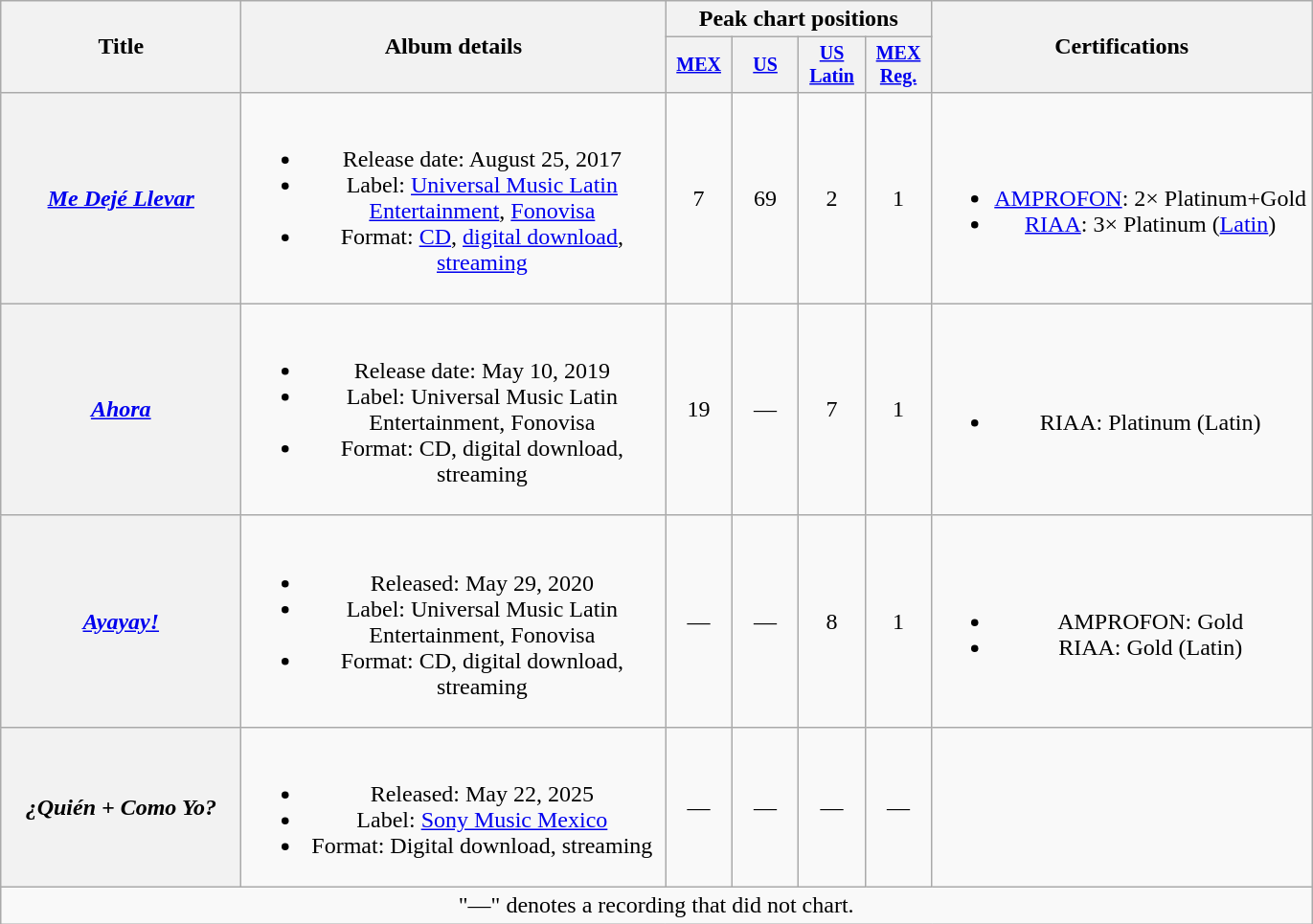<table class="wikitable plainrowheaders" style="text-align:center">
<tr>
<th scope="col" rowspan="2" style="width:10em;">Title</th>
<th scope="col" rowspan="2" style="width:18em;">Album details</th>
<th scope="col" colspan="4">Peak chart positions</th>
<th rowspan="2">Certifications</th>
</tr>
<tr style="font-size:smaller;">
<th scope="col" style="width:3em;"><a href='#'>MEX</a><br></th>
<th scope="col" style="width:3em;"><a href='#'>US</a><br></th>
<th scope="col" style="width:3em;"><a href='#'>US<br>Latin</a><br></th>
<th scope="col" style="width:3em;"><a href='#'>MEX<br>Reg.</a><br></th>
</tr>
<tr>
<th scope="row"><em><a href='#'>Me Dejé Llevar</a></em></th>
<td><br><ul><li>Release date: August 25, 2017</li><li>Label: <a href='#'>Universal Music Latin Entertainment</a>, <a href='#'>Fonovisa</a></li><li>Format: <a href='#'>CD</a>, <a href='#'>digital download</a>, <a href='#'>streaming</a></li></ul></td>
<td>7</td>
<td>69</td>
<td>2</td>
<td>1</td>
<td><br><ul><li><a href='#'>AMPROFON</a>: 2× Platinum+Gold</li><li><a href='#'>RIAA</a>: 3× Platinum (<a href='#'>Latin</a>)</li></ul></td>
</tr>
<tr>
<th scope="row"><em><a href='#'>Ahora</a></em></th>
<td><br><ul><li>Release date: May 10, 2019</li><li>Label: Universal Music Latin Entertainment, Fonovisa</li><li>Format: CD, digital download, streaming</li></ul></td>
<td>19</td>
<td>—</td>
<td>7</td>
<td>1</td>
<td><br><ul><li>RIAA: Platinum (Latin)</li></ul></td>
</tr>
<tr>
<th scope="row"><em><a href='#'>Ayayay!</a></em></th>
<td><br><ul><li>Released: May 29, 2020</li><li>Label: Universal Music Latin Entertainment, Fonovisa</li><li>Format: CD, digital download, streaming</li></ul></td>
<td>—</td>
<td>—</td>
<td>8</td>
<td>1</td>
<td><br><ul><li>AMPROFON: Gold</li><li>RIAA: Gold (Latin)</li></ul></td>
</tr>
<tr>
<th scope="row"><em>¿Quién + Como Yo?</em></th>
<td><br><ul><li>Released: May 22, 2025</li><li>Label: <a href='#'>Sony Music Mexico</a></li><li>Format: Digital download, streaming</li></ul></td>
<td>—</td>
<td>—</td>
<td>—</td>
<td>—</td>
<td></td>
</tr>
<tr>
<td colspan="10">"—" denotes a recording that did not chart.</td>
</tr>
</table>
